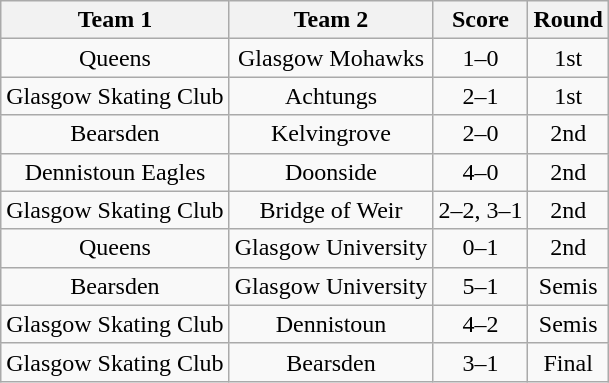<table class="wikitable" style="text-align:center;">
<tr>
<th>Team 1</th>
<th>Team 2</th>
<th>Score</th>
<th>Round</th>
</tr>
<tr>
<td>Queens</td>
<td>Glasgow Mohawks</td>
<td>1–0</td>
<td>1st</td>
</tr>
<tr>
<td>Glasgow Skating Club</td>
<td>Achtungs</td>
<td>2–1</td>
<td>1st</td>
</tr>
<tr>
<td>Bearsden</td>
<td>Kelvingrove</td>
<td>2–0</td>
<td>2nd</td>
</tr>
<tr>
<td>Dennistoun Eagles</td>
<td>Doonside</td>
<td>4–0</td>
<td>2nd</td>
</tr>
<tr>
<td>Glasgow Skating Club</td>
<td>Bridge of Weir</td>
<td>2–2, 3–1</td>
<td>2nd</td>
</tr>
<tr>
<td>Queens</td>
<td>Glasgow University</td>
<td>0–1</td>
<td>2nd</td>
</tr>
<tr>
<td>Bearsden</td>
<td>Glasgow University</td>
<td>5–1</td>
<td>Semis</td>
</tr>
<tr>
<td>Glasgow Skating Club</td>
<td>Dennistoun</td>
<td>4–2</td>
<td>Semis</td>
</tr>
<tr>
<td>Glasgow Skating Club</td>
<td>Bearsden</td>
<td>3–1</td>
<td>Final</td>
</tr>
</table>
